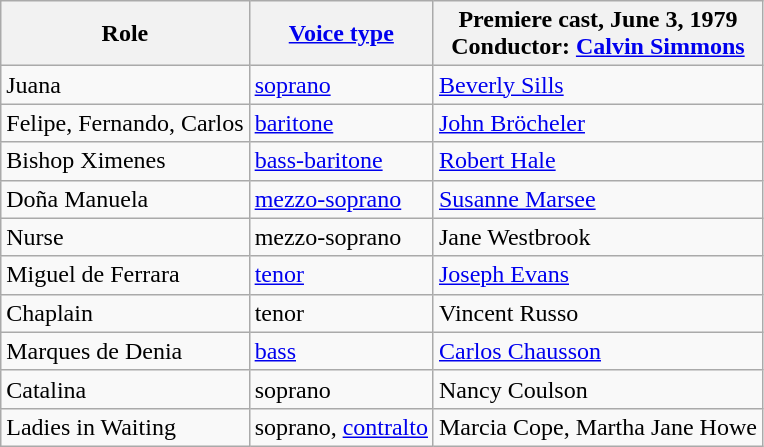<table class="wikitable">
<tr>
<th>Role</th>
<th><a href='#'>Voice type</a></th>
<th>Premiere cast, June 3, 1979<br>Conductor: <a href='#'>Calvin Simmons</a></th>
</tr>
<tr>
<td>Juana</td>
<td><a href='#'>soprano</a></td>
<td><a href='#'>Beverly Sills</a></td>
</tr>
<tr>
<td>Felipe, Fernando, Carlos</td>
<td><a href='#'>baritone</a></td>
<td><a href='#'>John Bröcheler</a></td>
</tr>
<tr>
<td>Bishop Ximenes</td>
<td><a href='#'>bass-baritone</a></td>
<td><a href='#'>Robert Hale</a></td>
</tr>
<tr>
<td>Doña Manuela</td>
<td><a href='#'>mezzo-soprano</a></td>
<td><a href='#'>Susanne Marsee</a></td>
</tr>
<tr>
<td>Nurse</td>
<td>mezzo-soprano</td>
<td>Jane Westbrook</td>
</tr>
<tr>
<td>Miguel de Ferrara</td>
<td><a href='#'>tenor</a></td>
<td><a href='#'>Joseph Evans</a></td>
</tr>
<tr>
<td>Chaplain</td>
<td>tenor</td>
<td>Vincent Russo</td>
</tr>
<tr>
<td>Marques de Denia</td>
<td><a href='#'>bass</a></td>
<td><a href='#'>Carlos Chausson</a></td>
</tr>
<tr>
<td>Catalina</td>
<td>soprano</td>
<td>Nancy Coulson</td>
</tr>
<tr>
<td>Ladies in Waiting</td>
<td>soprano, <a href='#'>contralto</a></td>
<td>Marcia Cope, Martha Jane Howe</td>
</tr>
</table>
